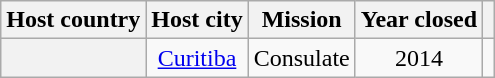<table class="wikitable plainrowheaders" style="text-align:center;">
<tr>
<th scope="col">Host country</th>
<th scope="col">Host city</th>
<th scope="col">Mission</th>
<th scope="col">Year closed</th>
<th scope="col"></th>
</tr>
<tr>
<th scope="row"></th>
<td><a href='#'>Curitiba</a></td>
<td>Consulate</td>
<td>2014</td>
<td></td>
</tr>
</table>
